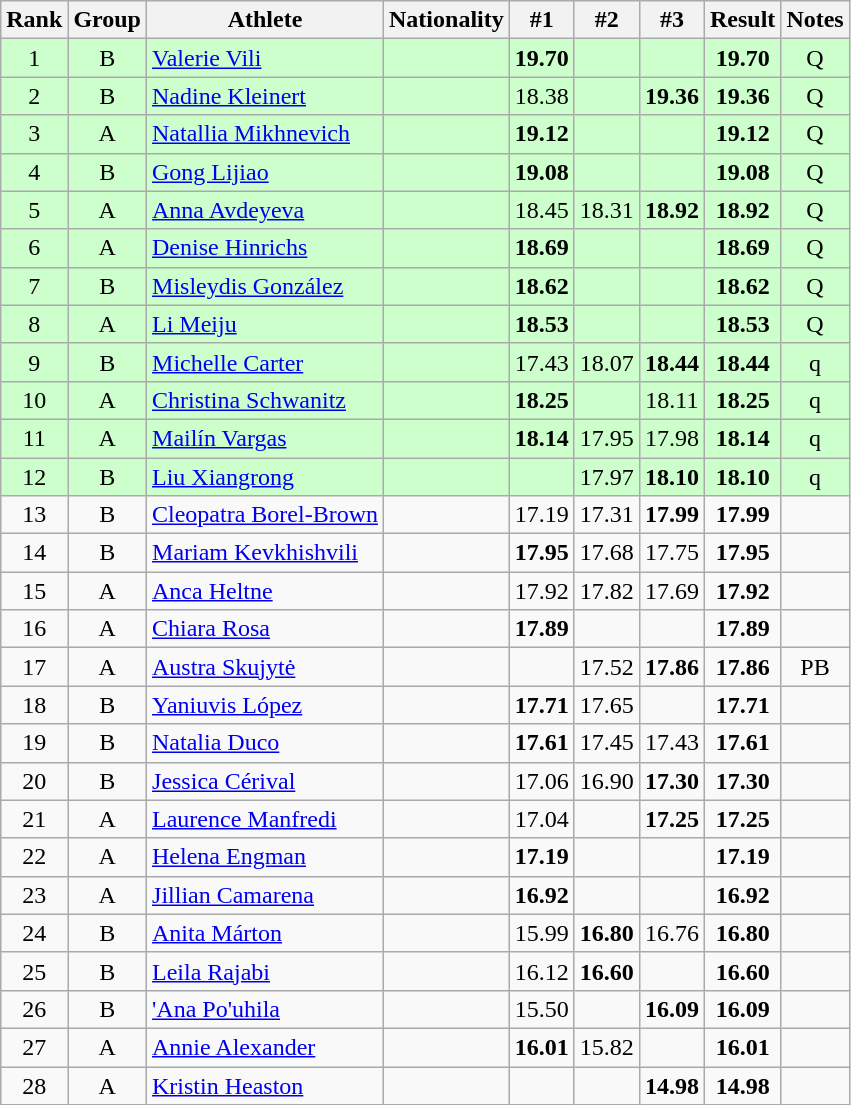<table class="wikitable sortable" style="text-align:center">
<tr>
<th>Rank</th>
<th>Group</th>
<th>Athlete</th>
<th>Nationality</th>
<th>#1</th>
<th>#2</th>
<th>#3</th>
<th>Result</th>
<th>Notes</th>
</tr>
<tr bgcolor=ccffcc>
<td>1</td>
<td>B</td>
<td align=left><a href='#'>Valerie Vili</a></td>
<td align=left></td>
<td><strong>19.70</strong></td>
<td></td>
<td></td>
<td><strong>19.70</strong></td>
<td>Q</td>
</tr>
<tr bgcolor=ccffcc>
<td>2</td>
<td>B</td>
<td align=left><a href='#'>Nadine Kleinert</a></td>
<td align=left></td>
<td>18.38</td>
<td></td>
<td><strong>19.36</strong></td>
<td><strong>19.36</strong></td>
<td>Q</td>
</tr>
<tr bgcolor=ccffcc>
<td>3</td>
<td>A</td>
<td align=left><a href='#'>Natallia Mikhnevich</a></td>
<td align=left></td>
<td><strong>19.12</strong></td>
<td></td>
<td></td>
<td><strong>19.12</strong></td>
<td>Q</td>
</tr>
<tr bgcolor=ccffcc>
<td>4</td>
<td>B</td>
<td align=left><a href='#'>Gong Lijiao</a></td>
<td align=left></td>
<td><strong>19.08</strong></td>
<td></td>
<td></td>
<td><strong>19.08</strong></td>
<td>Q</td>
</tr>
<tr bgcolor=ccffcc>
<td>5</td>
<td>A</td>
<td align=left><a href='#'>Anna Avdeyeva</a></td>
<td align=left></td>
<td>18.45</td>
<td>18.31</td>
<td><strong>18.92</strong></td>
<td><strong>18.92</strong></td>
<td>Q</td>
</tr>
<tr bgcolor=ccffcc>
<td>6</td>
<td>A</td>
<td align=left><a href='#'>Denise Hinrichs</a></td>
<td align=left></td>
<td><strong>18.69</strong></td>
<td></td>
<td></td>
<td><strong>18.69</strong></td>
<td>Q</td>
</tr>
<tr bgcolor=ccffcc>
<td>7</td>
<td>B</td>
<td align=left><a href='#'>Misleydis González</a></td>
<td align=left></td>
<td><strong>18.62</strong></td>
<td></td>
<td></td>
<td><strong>18.62</strong></td>
<td>Q</td>
</tr>
<tr bgcolor=ccffcc>
<td>8</td>
<td>A</td>
<td align=left><a href='#'>Li Meiju</a></td>
<td align=left></td>
<td><strong>18.53</strong></td>
<td></td>
<td></td>
<td><strong>18.53</strong></td>
<td>Q</td>
</tr>
<tr bgcolor=ccffcc>
<td>9</td>
<td>B</td>
<td align=left><a href='#'>Michelle Carter</a></td>
<td align=left></td>
<td>17.43</td>
<td>18.07</td>
<td><strong>18.44</strong></td>
<td><strong>18.44</strong></td>
<td>q</td>
</tr>
<tr bgcolor=ccffcc>
<td>10</td>
<td>A</td>
<td align=left><a href='#'>Christina Schwanitz</a></td>
<td align=left></td>
<td><strong>18.25</strong></td>
<td></td>
<td>18.11</td>
<td><strong>18.25</strong></td>
<td>q</td>
</tr>
<tr bgcolor=ccffcc>
<td>11</td>
<td>A</td>
<td align=left><a href='#'>Mailín Vargas</a></td>
<td align=left></td>
<td><strong>18.14</strong></td>
<td>17.95</td>
<td>17.98</td>
<td><strong>18.14</strong></td>
<td>q</td>
</tr>
<tr bgcolor=ccffcc>
<td>12</td>
<td>B</td>
<td align=left><a href='#'>Liu Xiangrong</a></td>
<td align=left></td>
<td></td>
<td>17.97</td>
<td><strong>18.10</strong></td>
<td><strong>18.10</strong></td>
<td>q</td>
</tr>
<tr>
<td>13</td>
<td>B</td>
<td align=left><a href='#'>Cleopatra Borel-Brown</a></td>
<td align=left></td>
<td>17.19</td>
<td>17.31</td>
<td><strong>17.99</strong></td>
<td><strong>17.99</strong></td>
<td></td>
</tr>
<tr>
<td>14</td>
<td>B</td>
<td align=left><a href='#'>Mariam Kevkhishvili</a></td>
<td align=left></td>
<td><strong>17.95</strong></td>
<td>17.68</td>
<td>17.75</td>
<td><strong>17.95</strong></td>
<td></td>
</tr>
<tr>
<td>15</td>
<td>A</td>
<td align=left><a href='#'>Anca Heltne</a></td>
<td align=left></td>
<td>17.92</td>
<td>17.82</td>
<td>17.69</td>
<td><strong>17.92</strong></td>
<td></td>
</tr>
<tr>
<td>16</td>
<td>A</td>
<td align=left><a href='#'>Chiara Rosa</a></td>
<td align=left></td>
<td><strong>17.89</strong></td>
<td></td>
<td></td>
<td><strong>17.89</strong></td>
<td></td>
</tr>
<tr>
<td>17</td>
<td>A</td>
<td align=left><a href='#'>Austra Skujytė</a></td>
<td align=left></td>
<td></td>
<td>17.52</td>
<td><strong>17.86</strong></td>
<td><strong>17.86</strong></td>
<td>PB</td>
</tr>
<tr>
<td>18</td>
<td>B</td>
<td align=left><a href='#'>Yaniuvis López</a></td>
<td align=left></td>
<td><strong>17.71</strong></td>
<td>17.65</td>
<td></td>
<td><strong>17.71</strong></td>
<td></td>
</tr>
<tr>
<td>19</td>
<td>B</td>
<td align=left><a href='#'>Natalia Duco</a></td>
<td align=left></td>
<td><strong>17.61</strong></td>
<td>17.45</td>
<td>17.43</td>
<td><strong>17.61</strong></td>
<td></td>
</tr>
<tr>
<td>20</td>
<td>B</td>
<td align=left><a href='#'>Jessica Cérival</a></td>
<td align=left></td>
<td>17.06</td>
<td>16.90</td>
<td><strong>17.30</strong></td>
<td><strong>17.30</strong></td>
<td></td>
</tr>
<tr>
<td>21</td>
<td>A</td>
<td align=left><a href='#'>Laurence Manfredi</a></td>
<td align=left></td>
<td>17.04</td>
<td></td>
<td><strong> 17.25</strong></td>
<td><strong>17.25</strong></td>
<td></td>
</tr>
<tr>
<td>22</td>
<td>A</td>
<td align=left><a href='#'>Helena Engman</a></td>
<td align=left></td>
<td><strong>17.19</strong></td>
<td></td>
<td></td>
<td><strong>17.19</strong></td>
<td></td>
</tr>
<tr>
<td>23</td>
<td>A</td>
<td align=left><a href='#'>Jillian Camarena</a></td>
<td align=left></td>
<td><strong>16.92</strong></td>
<td></td>
<td></td>
<td><strong>16.92</strong></td>
<td></td>
</tr>
<tr>
<td>24</td>
<td>B</td>
<td align=left><a href='#'>Anita Márton</a></td>
<td align=left></td>
<td>15.99</td>
<td><strong>16.80</strong></td>
<td>16.76</td>
<td><strong>16.80</strong></td>
<td></td>
</tr>
<tr>
<td>25</td>
<td>B</td>
<td align=left><a href='#'>Leila Rajabi</a></td>
<td align=left></td>
<td>16.12</td>
<td><strong>16.60</strong></td>
<td></td>
<td><strong>16.60</strong></td>
<td></td>
</tr>
<tr>
<td>26</td>
<td>B</td>
<td align=left><a href='#'>'Ana Po'uhila</a></td>
<td align=left></td>
<td>15.50</td>
<td></td>
<td><strong>16.09</strong></td>
<td><strong>16.09</strong></td>
<td></td>
</tr>
<tr>
<td>27</td>
<td>A</td>
<td align=left><a href='#'>Annie Alexander</a></td>
<td align=left></td>
<td><strong>16.01</strong></td>
<td>15.82</td>
<td></td>
<td><strong>16.01</strong></td>
<td></td>
</tr>
<tr>
<td>28</td>
<td>A</td>
<td align=left><a href='#'>Kristin Heaston</a></td>
<td align=left></td>
<td></td>
<td></td>
<td><strong>14.98</strong></td>
<td><strong>14.98</strong></td>
<td></td>
</tr>
</table>
